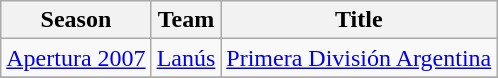<table class="wikitable">
<tr>
<th>Season</th>
<th>Team</th>
<th>Title</th>
</tr>
<tr>
<td><a href='#'>Apertura 2007</a></td>
<td><a href='#'>Lanús</a></td>
<td><a href='#'>Primera División Argentina</a></td>
</tr>
<tr>
</tr>
</table>
